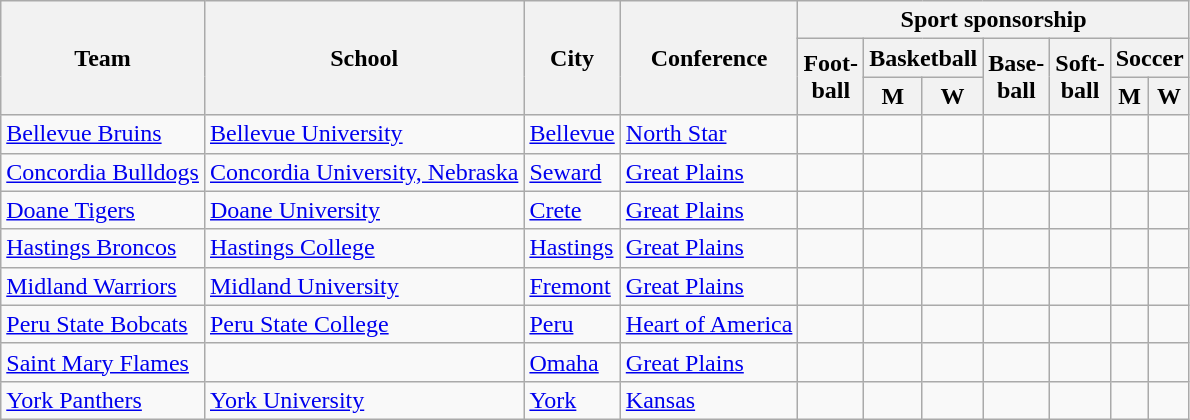<table class="sortable wikitable">
<tr>
<th rowspan=3>Team</th>
<th rowspan=3>School</th>
<th rowspan=3>City</th>
<th rowspan=3>Conference</th>
<th colspan=7>Sport sponsorship</th>
</tr>
<tr>
<th rowspan=2>Foot-<br>ball</th>
<th colspan=2>Basketball</th>
<th rowspan=2>Base-<br>ball</th>
<th rowspan=2>Soft-<br>ball</th>
<th colspan=2>Soccer</th>
</tr>
<tr>
<th>M</th>
<th>W</th>
<th>M</th>
<th>W</th>
</tr>
<tr>
<td><a href='#'>Bellevue Bruins</a></td>
<td><a href='#'>Bellevue University</a></td>
<td><a href='#'>Bellevue</a></td>
<td><a href='#'>North Star</a></td>
<td></td>
<td></td>
<td></td>
<td></td>
<td></td>
<td> </td>
<td> </td>
</tr>
<tr>
<td><a href='#'>Concordia Bulldogs</a></td>
<td><a href='#'>Concordia University, Nebraska</a></td>
<td><a href='#'>Seward</a></td>
<td><a href='#'>Great Plains</a></td>
<td></td>
<td></td>
<td></td>
<td></td>
<td></td>
<td></td>
<td></td>
</tr>
<tr>
<td><a href='#'>Doane Tigers</a></td>
<td><a href='#'>Doane University</a></td>
<td><a href='#'>Crete</a></td>
<td><a href='#'>Great Plains</a></td>
<td></td>
<td></td>
<td></td>
<td></td>
<td></td>
<td></td>
<td></td>
</tr>
<tr>
<td><a href='#'>Hastings Broncos</a></td>
<td><a href='#'>Hastings College</a></td>
<td><a href='#'>Hastings</a></td>
<td><a href='#'>Great Plains</a></td>
<td></td>
<td></td>
<td></td>
<td></td>
<td></td>
<td></td>
<td></td>
</tr>
<tr>
<td><a href='#'>Midland Warriors</a></td>
<td><a href='#'>Midland University</a></td>
<td><a href='#'>Fremont</a></td>
<td><a href='#'>Great Plains</a></td>
<td> </td>
<td></td>
<td></td>
<td></td>
<td></td>
<td></td>
<td></td>
</tr>
<tr>
<td><a href='#'>Peru State Bobcats</a></td>
<td><a href='#'>Peru State College</a></td>
<td><a href='#'>Peru</a></td>
<td><a href='#'>Heart of America</a></td>
<td></td>
<td></td>
<td></td>
<td></td>
<td></td>
<td></td>
<td></td>
</tr>
<tr>
<td><a href='#'>Saint Mary Flames</a></td>
<td></td>
<td><a href='#'>Omaha</a></td>
<td><a href='#'>Great Plains</a></td>
<td></td>
<td></td>
<td></td>
<td></td>
<td></td>
<td></td>
<td></td>
</tr>
<tr>
<td><a href='#'>York Panthers</a></td>
<td><a href='#'>York University</a></td>
<td><a href='#'>York</a></td>
<td><a href='#'>Kansas</a></td>
<td></td>
<td></td>
<td></td>
<td></td>
<td></td>
<td></td>
<td></td>
</tr>
</table>
